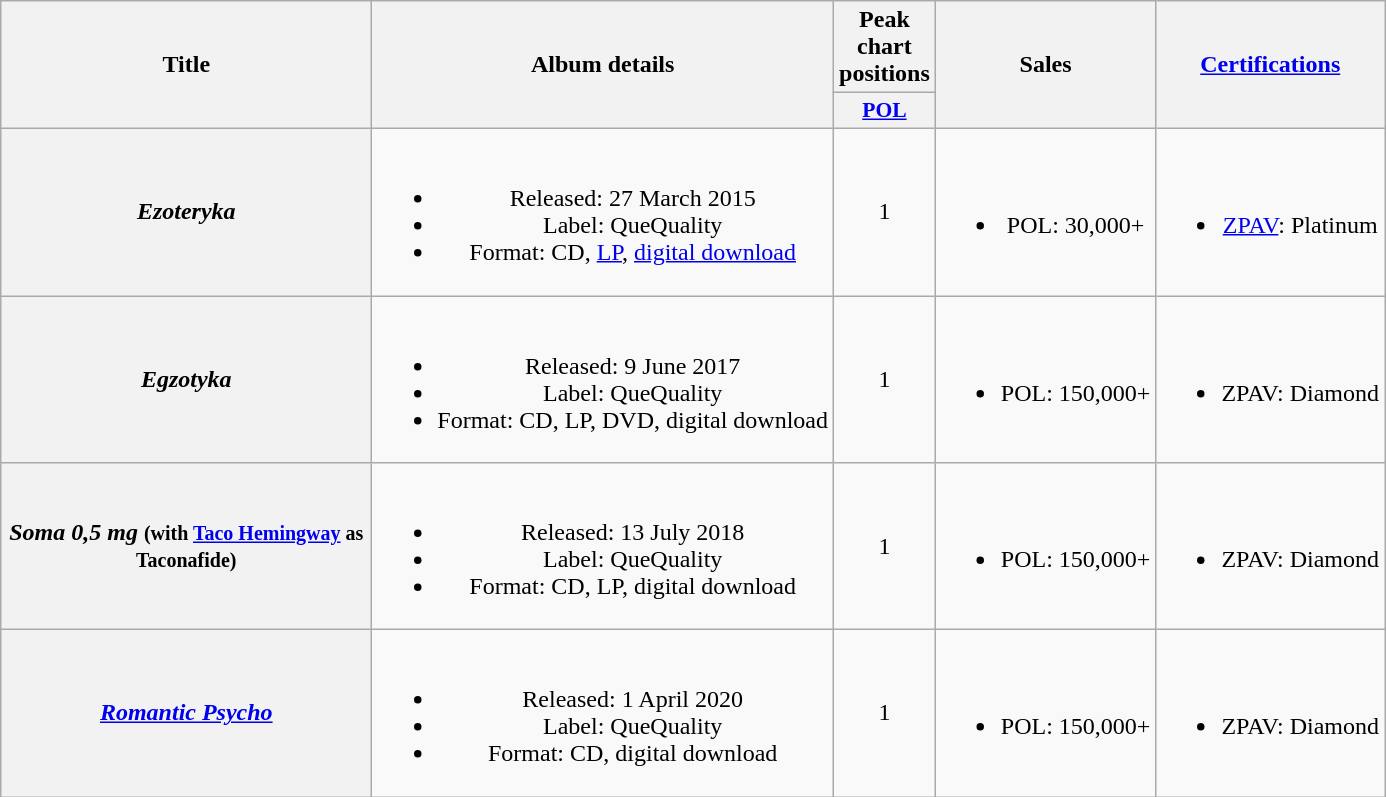<table class="wikitable plainrowheaders" style="text-align:center;">
<tr>
<th rowspan="2" scope="col" style="width:15em;">Title</th>
<th rowspan="2" scope="col">Album details</th>
<th colspan="1" scope="col">Peak chart positions</th>
<th rowspan="2" scope="col">Sales</th>
<th rowspan="2" scope="col"><a href='#'>Certifications</a></th>
</tr>
<tr>
<th scope="col" style="width:3em;font-size:90%;"><a href='#'>POL</a><br></th>
</tr>
<tr>
<th scope="row"><em>Ezoteryka</em></th>
<td><br><ul><li>Released: 27 March 2015</li><li>Label: QueQuality</li><li>Format: CD, <a href='#'>LP</a>, <a href='#'>digital download</a></li></ul></td>
<td>1</td>
<td><br><ul><li>POL: 30,000+</li></ul></td>
<td><br><ul><li><a href='#'>ZPAV</a>: Platinum</li></ul></td>
</tr>
<tr>
<th scope="row"><em>Egzotyka</em></th>
<td><br><ul><li>Released: 9 June 2017</li><li>Label: QueQuality</li><li>Format: CD, LP, DVD, digital download</li></ul></td>
<td>1</td>
<td><br><ul><li>POL: 150,000+</li></ul></td>
<td><br><ul><li>ZPAV: Diamond</li></ul></td>
</tr>
<tr>
<th scope="row"><em>Soma 0,5 mg</em> <small>(with <a href='#'>Taco Hemingway</a> as Taconafide)</small></th>
<td><br><ul><li>Released: 13 July 2018</li><li>Label: QueQuality</li><li>Format: CD, LP, digital download</li></ul></td>
<td>1</td>
<td><br><ul><li>POL: 150,000+</li></ul></td>
<td><br><ul><li>ZPAV: Diamond</li></ul></td>
</tr>
<tr>
<th scope="row"><em><a href='#'>Romantic Psycho</a></em></th>
<td><br><ul><li>Released: 1 April 2020</li><li>Label: QueQuality</li><li>Format: CD, digital download</li></ul></td>
<td>1</td>
<td><br><ul><li>POL: 150,000+</li></ul></td>
<td><br><ul><li>ZPAV: Diamond</li></ul></td>
</tr>
</table>
